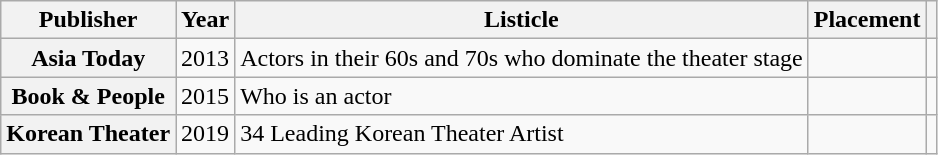<table class="wikitable plainrowheaders sortable" style="text-align:left">
<tr>
<th scope="col">Publisher</th>
<th scope="col">Year</th>
<th scope="col">Listicle</th>
<th scope="col">Placement</th>
<th scope="col" class="unsortable"></th>
</tr>
<tr>
<th scope="row">Asia Today</th>
<td>2013</td>
<td>Actors in their 60s and 70s who dominate the theater stage</td>
<td></td>
<td></td>
</tr>
<tr>
<th scope="row">Book & People<br></th>
<td>2015</td>
<td>Who is an actor</td>
<td></td>
<td></td>
</tr>
<tr>
<th scope="row">Korean Theater</th>
<td>2019</td>
<td>34 Leading Korean Theater Artist</td>
<td></td>
<td></td>
</tr>
</table>
